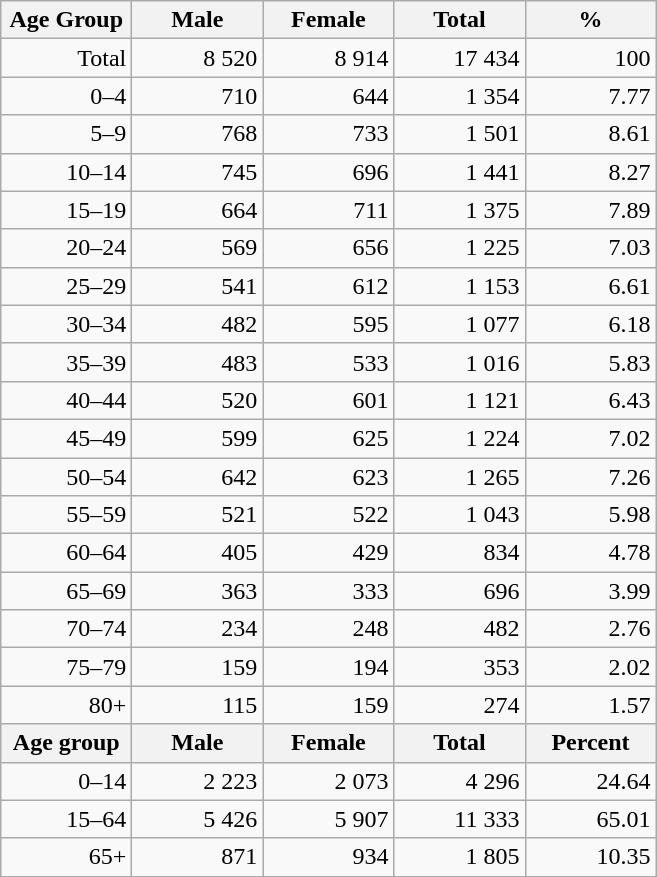<table class="wikitable">
<tr>
<th width="80pt">Age Group</th>
<th width="80pt">Male</th>
<th width="80pt">Female</th>
<th width="80pt">Total</th>
<th width="80pt">%</th>
</tr>
<tr>
<td align="right">Total</td>
<td align="right">8 520</td>
<td align="right">8 914</td>
<td align="right">17 434</td>
<td align="right">100</td>
</tr>
<tr>
<td align="right">0–4</td>
<td align="right">710</td>
<td align="right">644</td>
<td align="right">1 354</td>
<td align="right">7.77</td>
</tr>
<tr>
<td align="right">5–9</td>
<td align="right">768</td>
<td align="right">733</td>
<td align="right">1 501</td>
<td align="right">8.61</td>
</tr>
<tr>
<td align="right">10–14</td>
<td align="right">745</td>
<td align="right">696</td>
<td align="right">1 441</td>
<td align="right">8.27</td>
</tr>
<tr>
<td align="right">15–19</td>
<td align="right">664</td>
<td align="right">711</td>
<td align="right">1 375</td>
<td align="right">7.89</td>
</tr>
<tr>
<td align="right">20–24</td>
<td align="right">569</td>
<td align="right">656</td>
<td align="right">1 225</td>
<td align="right">7.03</td>
</tr>
<tr>
<td align="right">25–29</td>
<td align="right">541</td>
<td align="right">612</td>
<td align="right">1 153</td>
<td align="right">6.61</td>
</tr>
<tr>
<td align="right">30–34</td>
<td align="right">482</td>
<td align="right">595</td>
<td align="right">1 077</td>
<td align="right">6.18</td>
</tr>
<tr>
<td align="right">35–39</td>
<td align="right">483</td>
<td align="right">533</td>
<td align="right">1 016</td>
<td align="right">5.83</td>
</tr>
<tr>
<td align="right">40–44</td>
<td align="right">520</td>
<td align="right">601</td>
<td align="right">1 121</td>
<td align="right">6.43</td>
</tr>
<tr>
<td align="right">45–49</td>
<td align="right">599</td>
<td align="right">625</td>
<td align="right">1 224</td>
<td align="right">7.02</td>
</tr>
<tr>
<td align="right">50–54</td>
<td align="right">642</td>
<td align="right">623</td>
<td align="right">1 265</td>
<td align="right">7.26</td>
</tr>
<tr>
<td align="right">55–59</td>
<td align="right">521</td>
<td align="right">522</td>
<td align="right">1 043</td>
<td align="right">5.98</td>
</tr>
<tr>
<td align="right">60–64</td>
<td align="right">405</td>
<td align="right">429</td>
<td align="right">834</td>
<td align="right">4.78</td>
</tr>
<tr>
<td align="right">65–69</td>
<td align="right">363</td>
<td align="right">333</td>
<td align="right">696</td>
<td align="right">3.99</td>
</tr>
<tr>
<td align="right">70–74</td>
<td align="right">234</td>
<td align="right">248</td>
<td align="right">482</td>
<td align="right">2.76</td>
</tr>
<tr>
<td align="right">75–79</td>
<td align="right">159</td>
<td align="right">194</td>
<td align="right">353</td>
<td align="right">2.02</td>
</tr>
<tr>
<td align="right">80+</td>
<td align="right">115</td>
<td align="right">159</td>
<td align="right">274</td>
<td align="right">1.57</td>
</tr>
<tr>
<th width="50">Age group</th>
<th width="80pt">Male</th>
<th width="80">Female</th>
<th width="80">Total</th>
<th width="50">Percent</th>
</tr>
<tr>
<td align="right">0–14</td>
<td align="right">2 223</td>
<td align="right">2 073</td>
<td align="right">4 296</td>
<td align="right">24.64</td>
</tr>
<tr>
<td align="right">15–64</td>
<td align="right">5 426</td>
<td align="right">5 907</td>
<td align="right">11 333</td>
<td align="right">65.01</td>
</tr>
<tr>
<td align="right">65+</td>
<td align="right">871</td>
<td align="right">934</td>
<td align="right">1 805</td>
<td align="right">10.35</td>
</tr>
<tr>
</tr>
</table>
